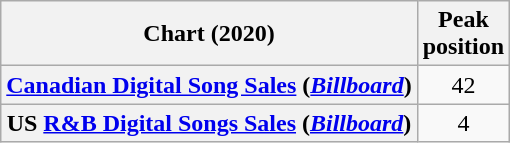<table class="wikitable sortable plainrowheaders">
<tr>
<th scope="col">Chart (2020)</th>
<th scope="col">Peak<br>position</th>
</tr>
<tr>
<th scope="row"><a href='#'>Canadian Digital Song Sales</a> (<em><a href='#'>Billboard</a></em>)</th>
<td align="center">42</td>
</tr>
<tr>
<th scope="row">US <a href='#'>R&B Digital Songs Sales</a> (<em><a href='#'>Billboard</a></em>)</th>
<td align="center">4</td>
</tr>
</table>
